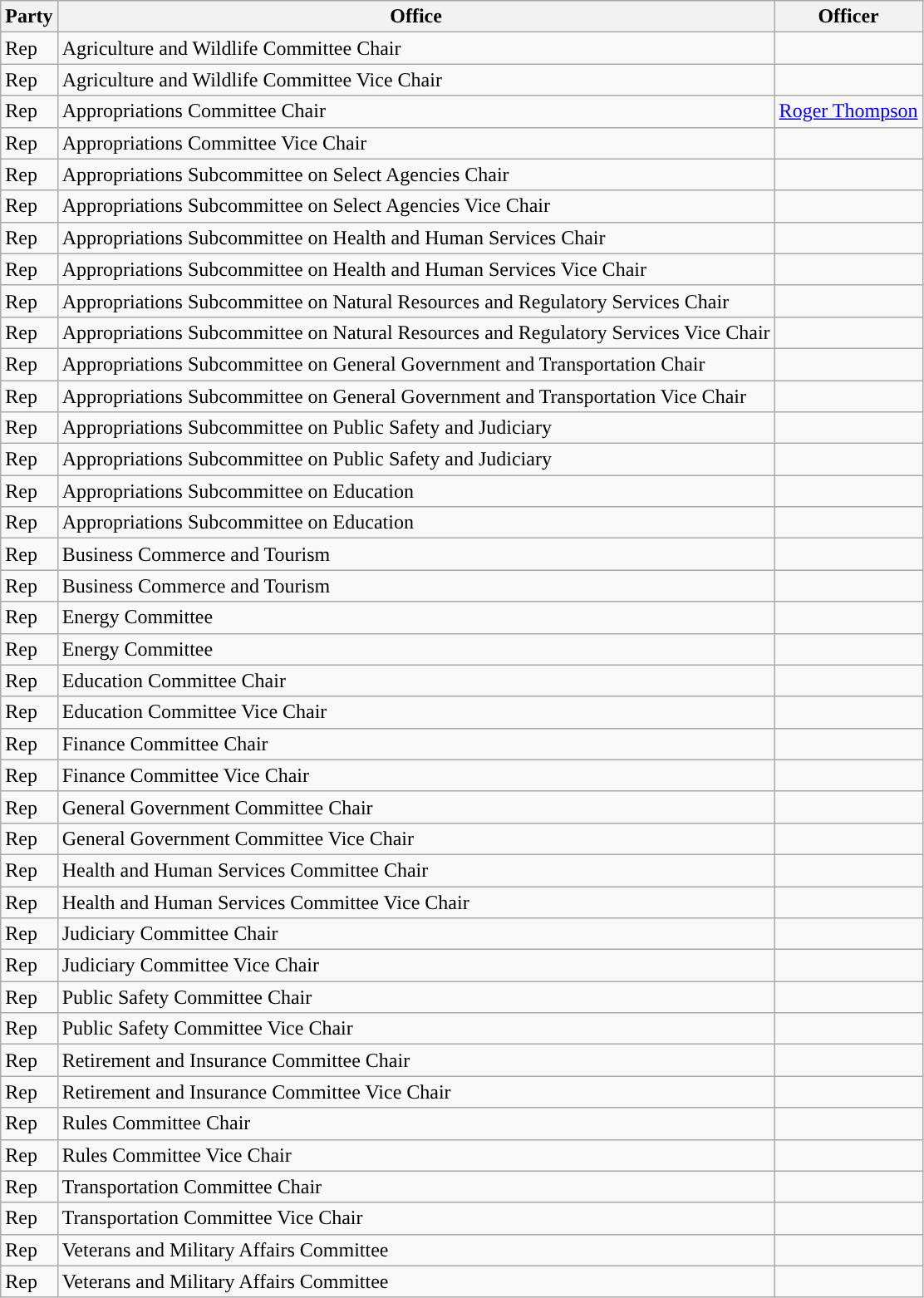<table class=wikitable>
<tr>
<th>Party</th>
<th>Office</th>
<th>Officer</th>
</tr>
<tr>
<td style="background: ">Rep</td>
<td>Agriculture and Wildlife Committee Chair</td>
<td></td>
</tr>
<tr>
<td style="background: ">Rep</td>
<td>Agriculture and Wildlife Committee Vice Chair</td>
<td></td>
</tr>
<tr>
<td style="background: ">Rep</td>
<td>Appropriations Committee Chair</td>
<td><a href='#'>Roger Thompson</a></td>
</tr>
<tr>
<td style="background: ">Rep</td>
<td>Appropriations Committee Vice Chair</td>
<td></td>
</tr>
<tr>
<td style="background: ">Rep</td>
<td>Appropriations Subcommittee on Select Agencies Chair</td>
<td></td>
</tr>
<tr>
<td style="background: ">Rep</td>
<td>Appropriations Subcommittee on Select Agencies Vice Chair</td>
<td></td>
</tr>
<tr>
<td style="background: ">Rep</td>
<td>Appropriations Subcommittee on Health and Human Services Chair</td>
<td></td>
</tr>
<tr>
<td style="background: ">Rep</td>
<td>Appropriations Subcommittee on Health and Human Services Vice Chair</td>
<td></td>
</tr>
<tr>
<td style="background: ">Rep</td>
<td>Appropriations Subcommittee on Natural Resources and Regulatory Services Chair</td>
<td></td>
</tr>
<tr>
<td style="background: ">Rep</td>
<td>Appropriations Subcommittee on Natural Resources and Regulatory Services Vice Chair</td>
<td></td>
</tr>
<tr>
<td style="background: ">Rep</td>
<td>Appropriations Subcommittee on General Government and Transportation Chair</td>
<td></td>
</tr>
<tr>
<td style="background: ">Rep</td>
<td>Appropriations Subcommittee on General Government and Transportation Vice Chair</td>
<td></td>
</tr>
<tr>
<td style="background: ">Rep</td>
<td>Appropriations Subcommittee on Public Safety and Judiciary</td>
<td></td>
</tr>
<tr>
<td style="background: ">Rep</td>
<td>Appropriations Subcommittee on Public Safety and Judiciary</td>
<td></td>
</tr>
<tr>
<td style="background: ">Rep</td>
<td>Appropriations Subcommittee on Education</td>
<td></td>
</tr>
<tr>
<td style="background: ">Rep</td>
<td>Appropriations Subcommittee on Education</td>
<td></td>
</tr>
<tr>
<td style="background: ">Rep</td>
<td>Business Commerce and Tourism</td>
<td></td>
</tr>
<tr>
<td style="background: ">Rep</td>
<td>Business Commerce and Tourism</td>
<td></td>
</tr>
<tr>
<td style="background: ">Rep</td>
<td>Energy Committee</td>
<td></td>
</tr>
<tr>
<td style="background: ">Rep</td>
<td>Energy Committee</td>
<td></td>
</tr>
<tr>
<td style="background: ">Rep</td>
<td>Education Committee Chair</td>
<td></td>
</tr>
<tr>
<td style="background: ">Rep</td>
<td>Education Committee Vice Chair</td>
<td></td>
</tr>
<tr>
<td style="background: ">Rep</td>
<td>Finance Committee Chair</td>
<td></td>
</tr>
<tr>
<td style="background: ">Rep</td>
<td>Finance Committee Vice Chair</td>
<td></td>
</tr>
<tr>
<td style="background: ">Rep</td>
<td>General Government Committee Chair</td>
<td></td>
</tr>
<tr>
<td style="background: ">Rep</td>
<td>General Government Committee Vice Chair</td>
<td></td>
</tr>
<tr>
<td style="background: ">Rep</td>
<td>Health and Human Services Committee Chair</td>
<td></td>
</tr>
<tr>
<td style="background: ">Rep</td>
<td>Health and Human Services Committee Vice Chair</td>
<td></td>
</tr>
<tr>
<td style="background: ">Rep</td>
<td>Judiciary Committee Chair</td>
<td></td>
</tr>
<tr>
<td style="background: ">Rep</td>
<td>Judiciary Committee Vice Chair</td>
<td></td>
</tr>
<tr>
<td style="background: ">Rep</td>
<td>Public Safety Committee Chair</td>
<td></td>
</tr>
<tr>
<td style="background: ">Rep</td>
<td>Public Safety Committee Vice Chair</td>
<td></td>
</tr>
<tr>
<td style="background: ">Rep</td>
<td>Retirement and Insurance Committee Chair</td>
<td></td>
</tr>
<tr>
<td style="background: ">Rep</td>
<td>Retirement and Insurance Committee Vice Chair</td>
<td></td>
</tr>
<tr>
<td style="background: ">Rep</td>
<td>Rules Committee Chair</td>
<td></td>
</tr>
<tr>
<td style="background: ">Rep</td>
<td>Rules Committee Vice Chair</td>
<td></td>
</tr>
<tr>
<td style="background: ">Rep</td>
<td>Transportation Committee Chair</td>
<td></td>
</tr>
<tr>
<td style="background: ">Rep</td>
<td>Transportation Committee Vice Chair</td>
<td></td>
</tr>
<tr>
<td style="background: ">Rep</td>
<td>Veterans and Military Affairs Committee</td>
<td></td>
</tr>
<tr>
<td style="background: ">Rep</td>
<td>Veterans and Military Affairs Committee</td>
<td></td>
</tr>
</table>
